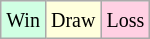<table class="wikitable">
<tr>
<td style="background-color: #d0ffe3;"><small>Win</small></td>
<td style="background-color: #ffffdd;"><small>Draw</small></td>
<td style="background-color: #ffd0e3;"><small>Loss</small></td>
</tr>
</table>
